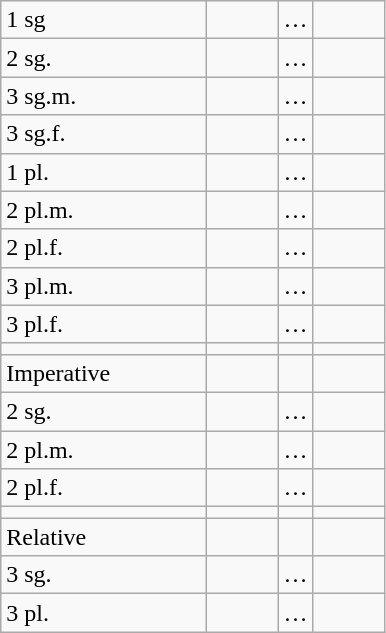<table class="wikitable" border="1">
<tr>
<td width="130">1 sg</td>
<td width="40"></td>
<td align="center">…</td>
<td width="40"></td>
</tr>
<tr>
<td>2 sg.</td>
<td align="right"></td>
<td align="center">…</td>
<td></td>
</tr>
<tr>
<td>3 sg.m.</td>
<td align="right"></td>
<td align="center">…</td>
<td></td>
</tr>
<tr>
<td>3 sg.f.</td>
<td align="right"></td>
<td align="center">…</td>
<td></td>
</tr>
<tr>
<td>1 pl.</td>
<td align="right"></td>
<td align="center">…</td>
<td></td>
</tr>
<tr>
<td>2 pl.m.</td>
<td align="right"></td>
<td align="center">…</td>
<td></td>
</tr>
<tr>
<td>2 pl.f.</td>
<td align="right"></td>
<td align="center">…</td>
<td></td>
</tr>
<tr>
<td>3 pl.m.</td>
<td></td>
<td align="center">…</td>
<td></td>
</tr>
<tr>
<td>3 pl.f.</td>
<td></td>
<td align="center">…</td>
<td></td>
</tr>
<tr>
<td></td>
<td></td>
<td></td>
<td></td>
</tr>
<tr>
<td>Imperative</td>
<td></td>
<td></td>
<td></td>
</tr>
<tr>
<td>2 sg.</td>
<td></td>
<td align="center">…</td>
<td></td>
</tr>
<tr>
<td>2 pl.m.</td>
<td></td>
<td align="center">…</td>
<td></td>
</tr>
<tr>
<td>2 pl.f.</td>
<td></td>
<td align="center">…</td>
<td></td>
</tr>
<tr>
<td></td>
<td></td>
<td></td>
<td></td>
</tr>
<tr>
<td>Relative</td>
<td></td>
<td></td>
<td></td>
</tr>
<tr>
<td>3 sg.</td>
<td align="right"></td>
<td align="center">…</td>
<td></td>
</tr>
<tr>
<td>3 pl.</td>
<td></td>
<td align="center">…</td>
<td></td>
</tr>
</table>
